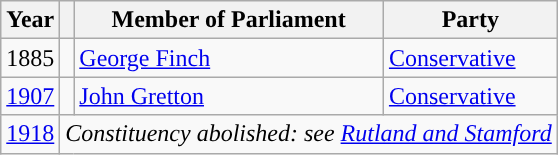<table class="wikitable">
<tr>
<th>Year</th>
<th></th>
<th>Member of Parliament</th>
<th>Party</th>
</tr>
<tr>
<td>1885</td>
<td style="color:inherit;background-color: "></td>
<td><a href='#'>George Finch</a></td>
<td><a href='#'>Conservative</a></td>
</tr>
<tr>
<td><a href='#'>1907</a></td>
<td style="color:inherit;background-color: "></td>
<td><a href='#'>John Gretton</a></td>
<td><a href='#'>Conservative</a></td>
</tr>
<tr>
<td><a href='#'>1918</a></td>
<td colspan="3"><em>Constituency abolished: see <a href='#'>Rutland and Stamford</a></em></td>
</tr>
</table>
